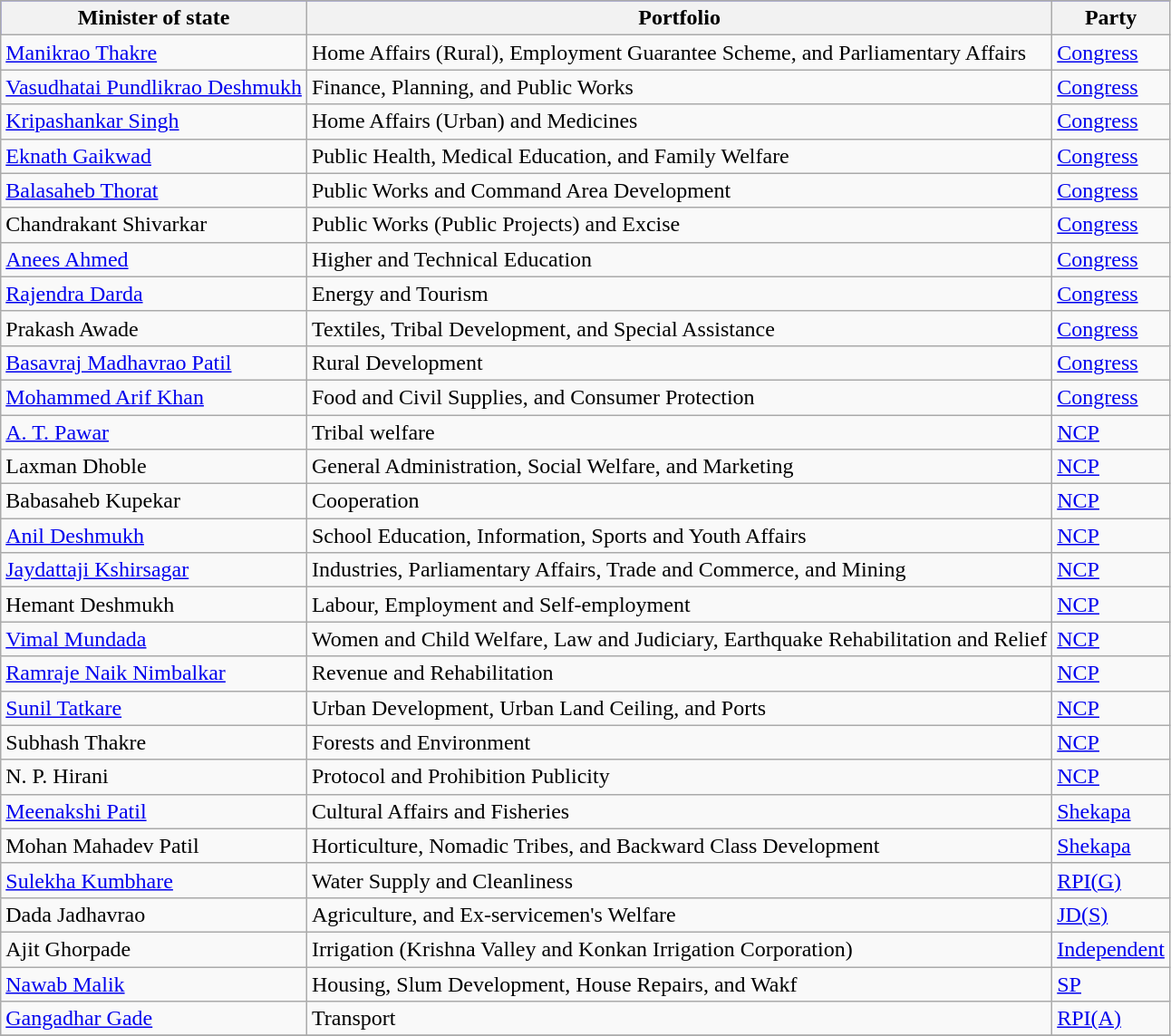<table class="wikitable sortable">
<tr style="background:#00f;">
<th style="text-align:center;">Minister of state</th>
<th style="text-align:center;">Portfolio</th>
<th style="text-align:center;">Party</th>
</tr>
<tr>
<td><a href='#'>Manikrao Thakre</a></td>
<td>Home Affairs (Rural), Employment Guarantee Scheme, and Parliamentary Affairs</td>
<td><a href='#'>Congress</a></td>
</tr>
<tr>
<td><a href='#'>Vasudhatai Pundlikrao Deshmukh</a></td>
<td>Finance, Planning, and Public Works</td>
<td><a href='#'>Congress</a></td>
</tr>
<tr>
<td><a href='#'>Kripashankar Singh</a></td>
<td>Home Affairs (Urban) and Medicines</td>
<td><a href='#'>Congress</a></td>
</tr>
<tr>
<td><a href='#'>Eknath Gaikwad</a></td>
<td>Public Health, Medical Education, and Family Welfare</td>
<td><a href='#'>Congress</a></td>
</tr>
<tr>
<td><a href='#'>Balasaheb Thorat</a></td>
<td>Public Works and Command Area Development</td>
<td><a href='#'>Congress</a></td>
</tr>
<tr>
<td>Chandrakant Shivarkar</td>
<td>Public Works (Public Projects) and Excise</td>
<td><a href='#'>Congress</a></td>
</tr>
<tr>
<td><a href='#'>Anees Ahmed</a></td>
<td>Higher and Technical Education</td>
<td><a href='#'>Congress</a></td>
</tr>
<tr>
<td><a href='#'>Rajendra Darda</a></td>
<td>Energy and Tourism</td>
<td><a href='#'>Congress</a></td>
</tr>
<tr>
<td>Prakash Awade</td>
<td>Textiles, Tribal Development, and Special Assistance</td>
<td><a href='#'>Congress</a></td>
</tr>
<tr>
<td><a href='#'>Basavraj Madhavrao Patil</a></td>
<td>Rural Development</td>
<td><a href='#'>Congress</a></td>
</tr>
<tr>
<td><a href='#'>Mohammed Arif Khan</a></td>
<td>Food and Civil Supplies, and Consumer Protection</td>
<td><a href='#'>Congress</a></td>
</tr>
<tr>
<td><a href='#'>A. T. Pawar</a></td>
<td>Tribal welfare</td>
<td><a href='#'>NCP</a></td>
</tr>
<tr>
<td>Laxman Dhoble</td>
<td>General Administration, Social Welfare, and Marketing</td>
<td><a href='#'>NCP</a></td>
</tr>
<tr>
<td>Babasaheb Kupekar</td>
<td>Cooperation</td>
<td><a href='#'>NCP</a></td>
</tr>
<tr>
<td><a href='#'>Anil Deshmukh</a></td>
<td>School Education, Information, Sports and Youth Affairs</td>
<td><a href='#'>NCP</a></td>
</tr>
<tr>
<td><a href='#'>Jaydattaji Kshirsagar</a></td>
<td>Industries, Parliamentary Affairs, Trade and Commerce, and Mining</td>
<td><a href='#'>NCP</a></td>
</tr>
<tr>
<td>Hemant Deshmukh</td>
<td>Labour, Employment and Self-employment</td>
<td><a href='#'>NCP</a></td>
</tr>
<tr>
<td><a href='#'>Vimal Mundada</a></td>
<td>Women and Child Welfare, Law and Judiciary, Earthquake Rehabilitation and Relief</td>
<td><a href='#'>NCP</a></td>
</tr>
<tr>
<td><a href='#'>Ramraje Naik Nimbalkar</a></td>
<td>Revenue and Rehabilitation</td>
<td><a href='#'>NCP</a></td>
</tr>
<tr>
<td><a href='#'>Sunil Tatkare</a></td>
<td>Urban Development, Urban Land Ceiling, and Ports</td>
<td><a href='#'>NCP</a></td>
</tr>
<tr>
<td>Subhash Thakre</td>
<td>Forests and Environment</td>
<td><a href='#'>NCP</a></td>
</tr>
<tr>
<td>N. P. Hirani</td>
<td>Protocol and Prohibition Publicity</td>
<td><a href='#'>NCP</a></td>
</tr>
<tr>
<td><a href='#'>Meenakshi Patil</a></td>
<td>Cultural Affairs and Fisheries</td>
<td><a href='#'>Shekapa</a></td>
</tr>
<tr>
<td>Mohan Mahadev Patil</td>
<td>Horticulture, Nomadic Tribes, and Backward Class Development</td>
<td><a href='#'>Shekapa</a></td>
</tr>
<tr>
<td><a href='#'>Sulekha Kumbhare</a></td>
<td>Water Supply and Cleanliness</td>
<td><a href='#'>RPI(G)</a></td>
</tr>
<tr>
<td>Dada Jadhavrao</td>
<td>Agriculture, and Ex-servicemen's Welfare</td>
<td><a href='#'>JD(S)</a></td>
</tr>
<tr>
<td>Ajit Ghorpade</td>
<td>Irrigation (Krishna Valley and Konkan Irrigation Corporation)</td>
<td><a href='#'>Independent</a></td>
</tr>
<tr>
<td><a href='#'>Nawab Malik</a></td>
<td>Housing, Slum Development, House Repairs, and Wakf</td>
<td><a href='#'>SP</a></td>
</tr>
<tr>
<td><a href='#'>Gangadhar Gade</a></td>
<td>Transport</td>
<td><a href='#'>RPI(A)</a></td>
</tr>
<tr>
</tr>
</table>
